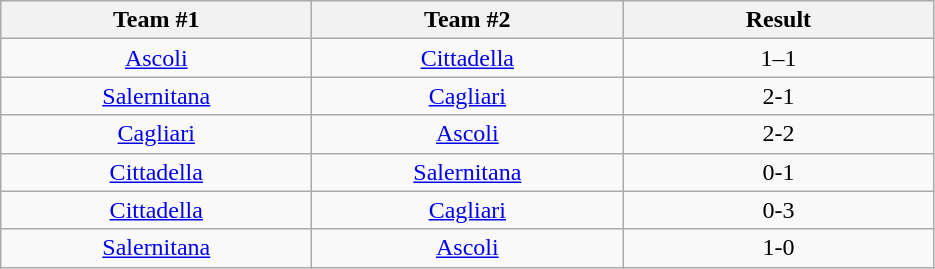<table class="wikitable" style="text-align:center">
<tr>
<th width=200>Team #1</th>
<th width=200>Team #2</th>
<th width=200>Result</th>
</tr>
<tr>
<td><a href='#'>Ascoli</a></td>
<td><a href='#'>Cittadella</a></td>
<td>1–1</td>
</tr>
<tr>
<td><a href='#'>Salernitana</a></td>
<td><a href='#'>Cagliari</a></td>
<td>2-1</td>
</tr>
<tr>
<td><a href='#'>Cagliari</a></td>
<td><a href='#'>Ascoli</a></td>
<td>2-2</td>
</tr>
<tr>
<td><a href='#'>Cittadella</a></td>
<td><a href='#'>Salernitana</a></td>
<td>0-1</td>
</tr>
<tr>
<td><a href='#'>Cittadella</a></td>
<td><a href='#'>Cagliari</a></td>
<td>0-3</td>
</tr>
<tr>
<td><a href='#'>Salernitana</a></td>
<td><a href='#'>Ascoli</a></td>
<td>1-0</td>
</tr>
</table>
